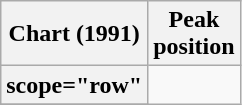<table class="wikitable sortable plainrowheaders">
<tr>
<th>Chart (1991)</th>
<th>Peak<br>position</th>
</tr>
<tr>
<th>scope="row"</th>
</tr>
<tr>
</tr>
</table>
